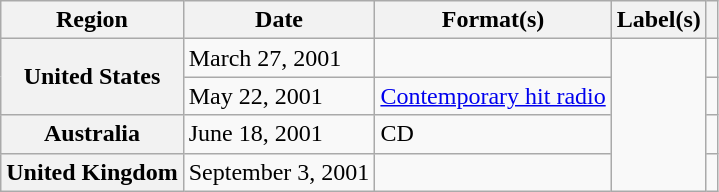<table class="wikitable plainrowheaders">
<tr>
<th scope="col">Region</th>
<th scope="col">Date</th>
<th scope="col">Format(s)</th>
<th scope="col">Label(s)</th>
<th scope="col"></th>
</tr>
<tr>
<th scope="row" rowspan="2">United States</th>
<td>March 27, 2001</td>
<td></td>
<td rowspan="4"></td>
<td align="center"></td>
</tr>
<tr>
<td>May 22, 2001</td>
<td><a href='#'>Contemporary hit radio</a></td>
<td align="center"></td>
</tr>
<tr>
<th scope="row">Australia</th>
<td>June 18, 2001</td>
<td>CD</td>
<td align="center"></td>
</tr>
<tr>
<th scope="row">United Kingdom</th>
<td>September 3, 2001</td>
<td></td>
<td align="center"></td>
</tr>
</table>
